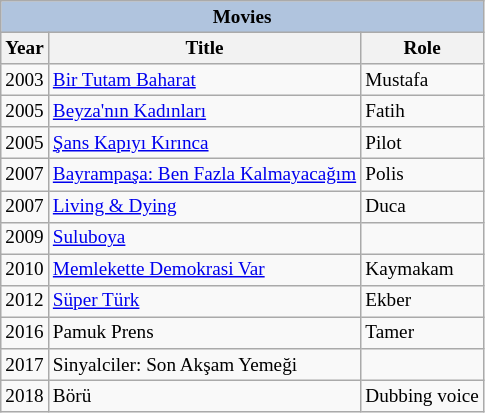<table class="wikitable" style="font-size: 80%;">
<tr>
<th colspan="4" style="background: LightSteelBlue;">Movies</th>
</tr>
<tr>
<th>Year</th>
<th>Title</th>
<th>Role</th>
</tr>
<tr>
<td>2003</td>
<td><a href='#'>Bir Tutam Baharat</a></td>
<td>Mustafa</td>
</tr>
<tr>
<td>2005</td>
<td><a href='#'>Beyza'nın Kadınları</a></td>
<td>Fatih</td>
</tr>
<tr>
<td>2005</td>
<td><a href='#'>Şans Kapıyı Kırınca</a></td>
<td>Pilot</td>
</tr>
<tr>
<td>2007</td>
<td><a href='#'>Bayrampaşa: Ben Fazla Kalmayacağım</a></td>
<td>Polis</td>
</tr>
<tr>
<td>2007</td>
<td><a href='#'>Living & Dying</a></td>
<td>Duca</td>
</tr>
<tr>
<td>2009</td>
<td><a href='#'>Suluboya</a></td>
<td></td>
</tr>
<tr>
<td>2010</td>
<td><a href='#'>Memlekette Demokrasi Var</a></td>
<td>Kaymakam</td>
</tr>
<tr>
<td>2012</td>
<td><a href='#'>Süper Türk</a></td>
<td>Ekber</td>
</tr>
<tr>
<td>2016</td>
<td>Pamuk Prens</td>
<td>Tamer</td>
</tr>
<tr>
<td>2017</td>
<td>Sinyalciler: Son Akşam Yemeği</td>
<td></td>
</tr>
<tr>
<td>2018</td>
<td>Börü</td>
<td>Dubbing voice</td>
</tr>
</table>
